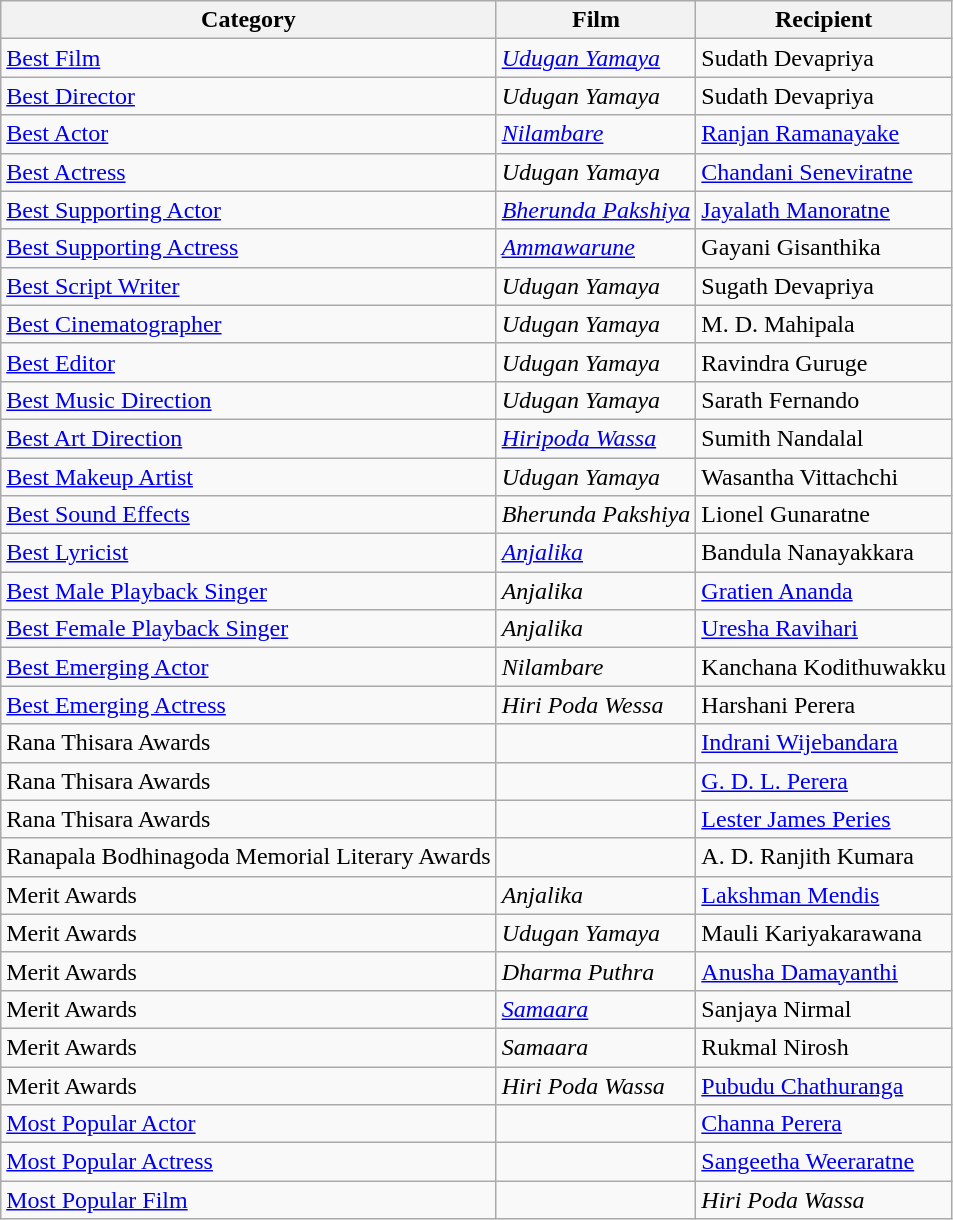<table class="wikitable plainrowheaders sortable">
<tr>
<th scope="col">Category</th>
<th scope="col">Film</th>
<th scope="col">Recipient</th>
</tr>
<tr>
<td><a href='#'>Best Film</a></td>
<td><em><a href='#'>Udugan Yamaya</a></em></td>
<td>Sudath Devapriya</td>
</tr>
<tr>
<td><a href='#'>Best Director</a></td>
<td><em>Udugan Yamaya</em></td>
<td>Sudath Devapriya</td>
</tr>
<tr>
<td><a href='#'>Best Actor</a></td>
<td><em><a href='#'>Nilambare</a></em></td>
<td><a href='#'>Ranjan Ramanayake</a></td>
</tr>
<tr>
<td><a href='#'>Best Actress</a></td>
<td><em>Udugan Yamaya</em></td>
<td><a href='#'>Chandani Seneviratne</a></td>
</tr>
<tr>
<td><a href='#'>Best Supporting Actor</a></td>
<td><em><a href='#'>Bherunda Pakshiya</a></em></td>
<td><a href='#'>Jayalath Manoratne</a></td>
</tr>
<tr>
<td><a href='#'>Best Supporting Actress</a></td>
<td><em><a href='#'>Ammawarune</a></em></td>
<td>Gayani Gisanthika</td>
</tr>
<tr>
<td><a href='#'>Best Script Writer</a></td>
<td><em>Udugan Yamaya</em></td>
<td>Sugath Devapriya</td>
</tr>
<tr>
<td><a href='#'>Best Cinematographer</a></td>
<td><em>Udugan Yamaya</em></td>
<td>M. D. Mahipala</td>
</tr>
<tr>
<td><a href='#'>Best Editor</a></td>
<td><em>Udugan Yamaya</em></td>
<td>Ravindra Guruge</td>
</tr>
<tr>
<td><a href='#'>Best Music Direction</a></td>
<td><em>Udugan Yamaya</em></td>
<td>Sarath Fernando</td>
</tr>
<tr>
<td><a href='#'>Best Art Direction</a></td>
<td><em><a href='#'>Hiripoda Wassa</a></em></td>
<td>Sumith Nandalal</td>
</tr>
<tr>
<td><a href='#'>Best Makeup Artist</a></td>
<td><em>Udugan Yamaya</em></td>
<td>Wasantha Vittachchi</td>
</tr>
<tr>
<td><a href='#'>Best Sound Effects</a></td>
<td><em>Bherunda Pakshiya</em></td>
<td>Lionel Gunaratne</td>
</tr>
<tr>
<td><a href='#'>Best Lyricist</a></td>
<td><em><a href='#'>Anjalika</a></em></td>
<td>Bandula Nanayakkara</td>
</tr>
<tr>
<td><a href='#'>Best Male Playback Singer</a></td>
<td><em>Anjalika</em></td>
<td><a href='#'>Gratien Ananda</a></td>
</tr>
<tr>
<td><a href='#'>Best Female Playback Singer</a></td>
<td><em>Anjalika</em></td>
<td><a href='#'>Uresha Ravihari</a></td>
</tr>
<tr>
<td><a href='#'>Best Emerging Actor</a></td>
<td><em>Nilambare</em></td>
<td>Kanchana Kodithuwakku</td>
</tr>
<tr>
<td><a href='#'>Best Emerging Actress</a></td>
<td><em>Hiri Poda Wessa</em></td>
<td>Harshani Perera</td>
</tr>
<tr>
<td>Rana Thisara Awards</td>
<td></td>
<td><a href='#'>Indrani Wijebandara</a></td>
</tr>
<tr>
<td>Rana Thisara Awards</td>
<td></td>
<td><a href='#'>G. D. L. Perera</a></td>
</tr>
<tr>
<td>Rana Thisara Awards</td>
<td></td>
<td><a href='#'>Lester James Peries</a></td>
</tr>
<tr>
<td>Ranapala Bodhinagoda Memorial Literary Awards</td>
<td></td>
<td>A. D. Ranjith Kumara</td>
</tr>
<tr>
<td>Merit Awards</td>
<td><em>Anjalika</em></td>
<td><a href='#'>Lakshman Mendis</a></td>
</tr>
<tr>
<td>Merit Awards</td>
<td><em>Udugan Yamaya</em></td>
<td>Mauli Kariyakarawana</td>
</tr>
<tr>
<td>Merit Awards</td>
<td><em>Dharma Puthra</em></td>
<td><a href='#'>Anusha Damayanthi</a></td>
</tr>
<tr>
<td>Merit Awards</td>
<td><em><a href='#'>Samaara</a></em></td>
<td>Sanjaya Nirmal</td>
</tr>
<tr>
<td>Merit Awards</td>
<td><em>Samaara</em></td>
<td>Rukmal Nirosh</td>
</tr>
<tr>
<td>Merit Awards</td>
<td><em>Hiri Poda Wassa</em></td>
<td><a href='#'>Pubudu Chathuranga</a></td>
</tr>
<tr>
<td><a href='#'>Most Popular Actor</a></td>
<td></td>
<td><a href='#'>Channa Perera</a></td>
</tr>
<tr>
<td><a href='#'>Most Popular Actress</a></td>
<td></td>
<td><a href='#'>Sangeetha Weeraratne</a></td>
</tr>
<tr>
<td><a href='#'>Most Popular Film</a></td>
<td></td>
<td><em>Hiri Poda Wassa</em></td>
</tr>
</table>
